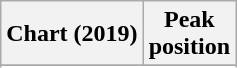<table class="wikitable sortable plainrowheaders" style="text-align:center">
<tr>
<th scope="col">Chart (2019)</th>
<th scope="col">Peak<br>position</th>
</tr>
<tr>
</tr>
<tr>
</tr>
<tr>
</tr>
<tr>
</tr>
<tr>
</tr>
</table>
